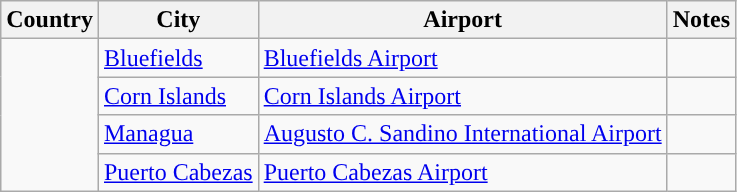<table class="sortable wikitable">
<tr>
<th>Country</th>
<th>City</th>
<th>Airport</th>
<th>Notes</th>
</tr>
<tr>
<td rowspan=4></td>
<td><a href='#'>Bluefields</a></td>
<td><a href='#'>Bluefields Airport</a></td>
<td></td>
</tr>
<tr>
<td><a href='#'>Corn Islands</a></td>
<td><a href='#'>Corn Islands Airport</a></td>
<td></td>
</tr>
<tr>
<td><a href='#'>Managua</a></td>
<td><a href='#'>Augusto C. Sandino International Airport</a></td>
<td></td>
</tr>
<tr>
<td><a href='#'>Puerto Cabezas</a></td>
<td><a href='#'>Puerto Cabezas Airport</a></td>
<td></td>
</tr>
</table>
